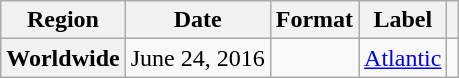<table class="wikitable plainrowheaders">
<tr>
<th scope="col">Region</th>
<th scope="col">Date</th>
<th scope="col">Format</th>
<th scope="col">Label</th>
<th scope="col"></th>
</tr>
<tr>
<th scope="row">Worldwide</th>
<td>June 24, 2016</td>
<td></td>
<td><a href='#'>Atlantic</a></td>
<td></td>
</tr>
</table>
